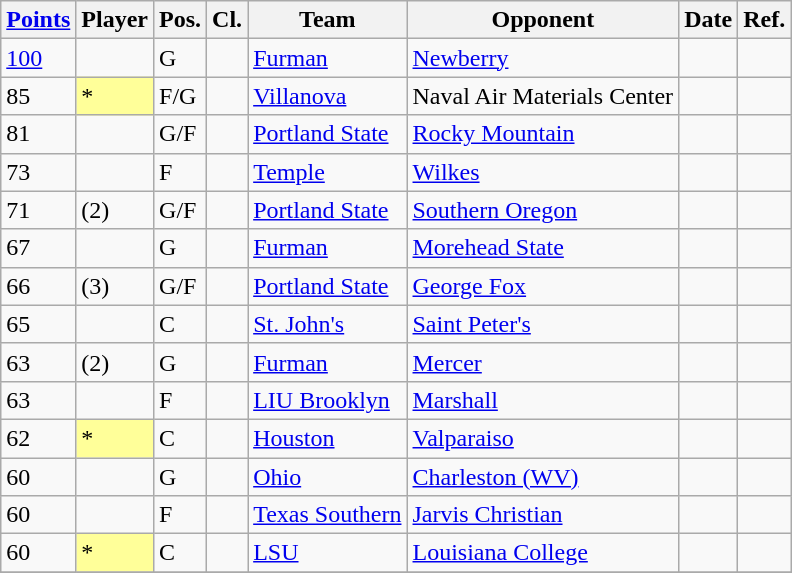<table class="wikitable sortable">
<tr>
<th><a href='#'>Points</a></th>
<th>Player</th>
<th>Pos.</th>
<th>Cl.</th>
<th>Team</th>
<th>Opponent</th>
<th>Date</th>
<th class="unsortable">Ref.</th>
</tr>
<tr>
<td><a href='#'>100</a></td>
<td></td>
<td>G</td>
<td></td>
<td><a href='#'>Furman</a></td>
<td><a href='#'>Newberry</a></td>
<td></td>
<td></td>
</tr>
<tr>
<td>85</td>
<td style="background-color:#FFFF99;">*</td>
<td>F/G</td>
<td></td>
<td><a href='#'>Villanova</a></td>
<td>Naval Air Materials Center</td>
<td></td>
<td></td>
</tr>
<tr>
<td>81</td>
<td></td>
<td>G/F</td>
<td></td>
<td><a href='#'>Portland State</a></td>
<td><a href='#'>Rocky Mountain</a></td>
<td></td>
<td></td>
</tr>
<tr>
<td>73</td>
<td></td>
<td>F</td>
<td></td>
<td><a href='#'>Temple</a></td>
<td><a href='#'>Wilkes</a></td>
<td></td>
<td></td>
</tr>
<tr>
<td>71</td>
<td> (2)</td>
<td>G/F</td>
<td></td>
<td><a href='#'>Portland State</a></td>
<td><a href='#'>Southern Oregon</a></td>
<td></td>
<td></td>
</tr>
<tr>
<td>67</td>
<td></td>
<td>G</td>
<td></td>
<td><a href='#'>Furman</a></td>
<td><a href='#'>Morehead State</a></td>
<td></td>
<td></td>
</tr>
<tr>
<td>66</td>
<td> (3)</td>
<td>G/F</td>
<td></td>
<td><a href='#'>Portland State</a></td>
<td><a href='#'>George Fox</a></td>
<td></td>
<td></td>
</tr>
<tr>
<td>65</td>
<td></td>
<td>C</td>
<td></td>
<td><a href='#'>St. John's</a></td>
<td><a href='#'>Saint Peter's</a></td>
<td></td>
<td></td>
</tr>
<tr>
<td>63</td>
<td> (2)</td>
<td>G</td>
<td></td>
<td><a href='#'>Furman</a></td>
<td><a href='#'>Mercer</a></td>
<td></td>
<td></td>
</tr>
<tr>
<td>63</td>
<td></td>
<td>F</td>
<td></td>
<td><a href='#'>LIU Brooklyn</a></td>
<td><a href='#'>Marshall</a></td>
<td></td>
<td></td>
</tr>
<tr>
<td>62</td>
<td style="background-color:#FFFF99;">*</td>
<td>C</td>
<td></td>
<td><a href='#'>Houston</a></td>
<td><a href='#'>Valparaiso</a></td>
<td></td>
<td></td>
</tr>
<tr>
<td>60</td>
<td></td>
<td>G</td>
<td></td>
<td><a href='#'>Ohio</a></td>
<td><a href='#'>Charleston (WV)</a></td>
<td></td>
<td></td>
</tr>
<tr>
<td>60</td>
<td></td>
<td>F</td>
<td></td>
<td><a href='#'>Texas Southern</a></td>
<td><a href='#'>Jarvis Christian</a></td>
<td></td>
<td></td>
</tr>
<tr>
<td>60</td>
<td style="background-color:#FFFF99;">*</td>
<td>C</td>
<td></td>
<td><a href='#'>LSU</a></td>
<td><a href='#'>Louisiana College</a></td>
<td></td>
<td></td>
</tr>
<tr>
</tr>
</table>
